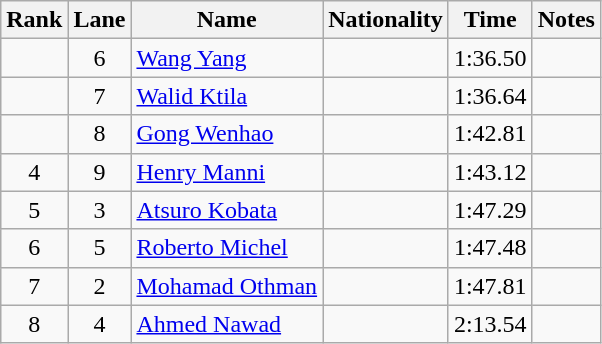<table class="wikitable sortable" style="text-align:center">
<tr>
<th>Rank</th>
<th>Lane</th>
<th>Name</th>
<th>Nationality</th>
<th>Time</th>
<th>Notes</th>
</tr>
<tr>
<td></td>
<td>6</td>
<td align=left><a href='#'>Wang Yang</a></td>
<td align=left></td>
<td>1:36.50</td>
<td></td>
</tr>
<tr>
<td></td>
<td>7</td>
<td align=left><a href='#'>Walid Ktila</a></td>
<td align=left></td>
<td>1:36.64</td>
<td></td>
</tr>
<tr>
<td></td>
<td>8</td>
<td align=left><a href='#'>Gong Wenhao</a></td>
<td align=left></td>
<td>1:42.81</td>
<td></td>
</tr>
<tr>
<td>4</td>
<td>9</td>
<td align=left><a href='#'>Henry Manni</a></td>
<td align=left></td>
<td>1:43.12</td>
<td></td>
</tr>
<tr>
<td>5</td>
<td>3</td>
<td align=left><a href='#'>Atsuro Kobata</a></td>
<td align=left></td>
<td>1:47.29</td>
<td></td>
</tr>
<tr>
<td>6</td>
<td>5</td>
<td align=left><a href='#'>Roberto Michel</a></td>
<td align=left></td>
<td>1:47.48</td>
<td></td>
</tr>
<tr>
<td>7</td>
<td>2</td>
<td align=left><a href='#'>Mohamad Othman</a></td>
<td align=left></td>
<td>1:47.81</td>
<td></td>
</tr>
<tr>
<td>8</td>
<td>4</td>
<td align=left><a href='#'>Ahmed Nawad</a></td>
<td align=left></td>
<td>2:13.54</td>
<td></td>
</tr>
</table>
